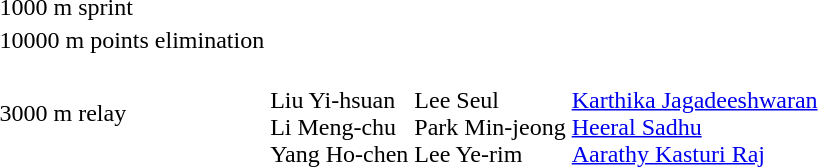<table>
<tr>
<td>1000 m sprint<br></td>
<td></td>
<td></td>
<td></td>
</tr>
<tr>
<td>10000 m points elimination<br></td>
<td></td>
<td></td>
<td></td>
</tr>
<tr>
<td>3000 m relay<br></td>
<td><br>Liu Yi-hsuan<br>Li Meng-chu<br>Yang Ho-chen</td>
<td><br>Lee Seul<br>Park Min-jeong<br>Lee Ye-rim</td>
<td><br><a href='#'>Karthika Jagadeeshwaran</a><br><a href='#'>Heeral Sadhu</a><br><a href='#'>Aarathy Kasturi Raj</a></td>
</tr>
</table>
